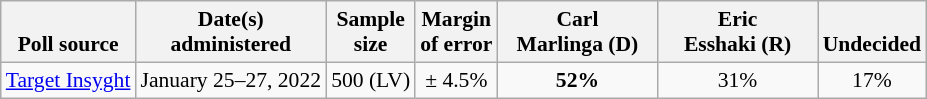<table class="wikitable" style="font-size:90%;text-align:center;">
<tr valign=bottom>
<th>Poll source</th>
<th>Date(s)<br>administered</th>
<th>Sample<br>size</th>
<th>Margin<br>of error</th>
<th style="width:100px;">Carl<br>Marlinga (D)</th>
<th style="width:100px;">Eric<br>Esshaki (R)</th>
<th>Undecided</th>
</tr>
<tr>
<td style="text-align:left;"><a href='#'>Target Insyght</a></td>
<td>January 25–27, 2022</td>
<td>500 (LV)</td>
<td>± 4.5%</td>
<td><strong>52%</strong></td>
<td>31%</td>
<td>17%</td>
</tr>
</table>
